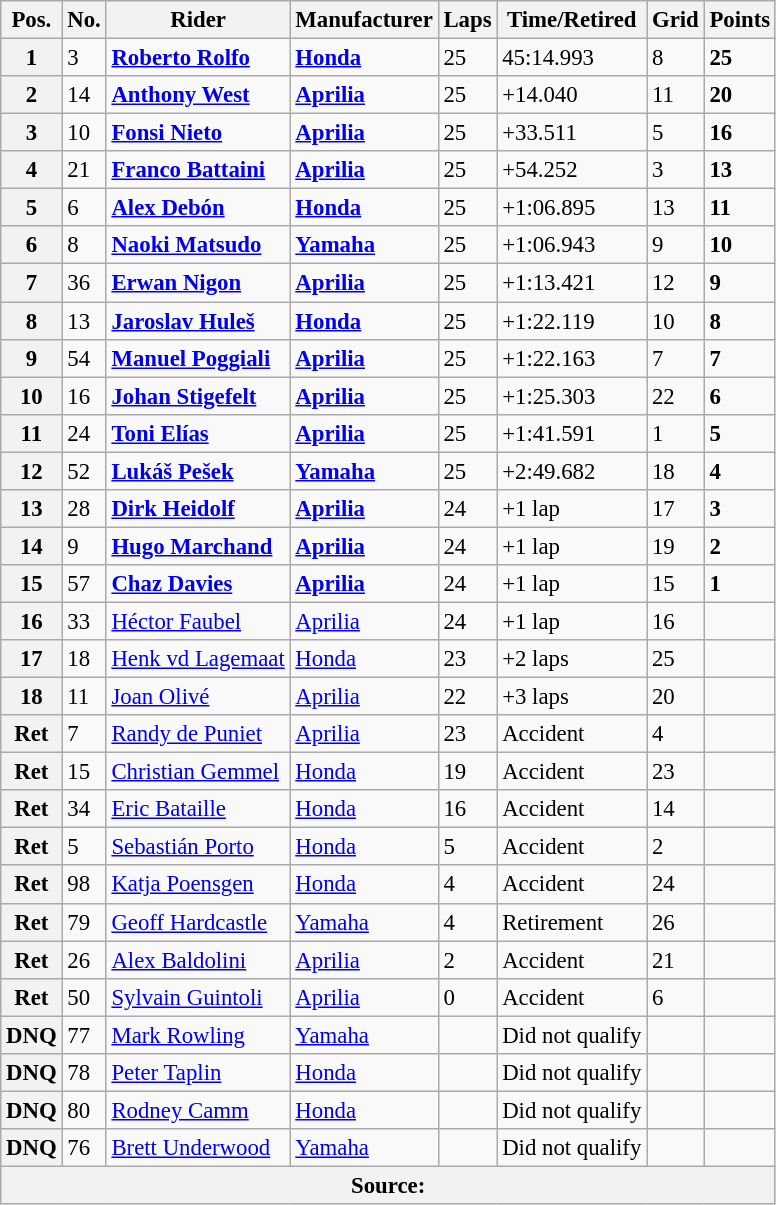<table class="wikitable" style="font-size: 95%;">
<tr>
<th>Pos.</th>
<th>No.</th>
<th>Rider</th>
<th>Manufacturer</th>
<th>Laps</th>
<th>Time/Retired</th>
<th>Grid</th>
<th>Points</th>
</tr>
<tr>
<th>1</th>
<td>3</td>
<td> <strong><a href='#'>Roberto Rolfo</a></strong></td>
<td><strong><a href='#'>Honda</a></strong></td>
<td>25</td>
<td>45:14.993</td>
<td>8</td>
<td><strong>25</strong></td>
</tr>
<tr>
<th>2</th>
<td>14</td>
<td> <strong><a href='#'>Anthony West</a></strong></td>
<td><strong><a href='#'>Aprilia</a></strong></td>
<td>25</td>
<td>+14.040</td>
<td>11</td>
<td><strong>20</strong></td>
</tr>
<tr>
<th>3</th>
<td>10</td>
<td> <strong><a href='#'>Fonsi Nieto</a></strong></td>
<td><strong><a href='#'>Aprilia</a></strong></td>
<td>25</td>
<td>+33.511</td>
<td>5</td>
<td><strong>16</strong></td>
</tr>
<tr>
<th>4</th>
<td>21</td>
<td> <strong><a href='#'>Franco Battaini</a></strong></td>
<td><strong><a href='#'>Aprilia</a></strong></td>
<td>25</td>
<td>+54.252</td>
<td>3</td>
<td><strong>13</strong></td>
</tr>
<tr>
<th>5</th>
<td>6</td>
<td> <strong><a href='#'>Alex Debón</a></strong></td>
<td><strong><a href='#'>Honda</a></strong></td>
<td>25</td>
<td>+1:06.895</td>
<td>13</td>
<td><strong>11</strong></td>
</tr>
<tr>
<th>6</th>
<td>8</td>
<td> <strong><a href='#'>Naoki Matsudo</a></strong></td>
<td><strong><a href='#'>Yamaha</a></strong></td>
<td>25</td>
<td>+1:06.943</td>
<td>9</td>
<td><strong>10</strong></td>
</tr>
<tr>
<th>7</th>
<td>36</td>
<td> <strong><a href='#'>Erwan Nigon</a></strong></td>
<td><strong><a href='#'>Aprilia</a></strong></td>
<td>25</td>
<td>+1:13.421</td>
<td>12</td>
<td><strong>9</strong></td>
</tr>
<tr>
<th>8</th>
<td>13</td>
<td> <strong><a href='#'>Jaroslav Huleš</a></strong></td>
<td><strong><a href='#'>Honda</a></strong></td>
<td>25</td>
<td>+1:22.119</td>
<td>10</td>
<td><strong>8</strong></td>
</tr>
<tr>
<th>9</th>
<td>54</td>
<td> <strong><a href='#'>Manuel Poggiali</a></strong></td>
<td><strong><a href='#'>Aprilia</a></strong></td>
<td>25</td>
<td>+1:22.163</td>
<td>7</td>
<td><strong>7</strong></td>
</tr>
<tr>
<th>10</th>
<td>16</td>
<td> <strong><a href='#'>Johan Stigefelt</a></strong></td>
<td><strong><a href='#'>Aprilia</a></strong></td>
<td>25</td>
<td>+1:25.303</td>
<td>22</td>
<td><strong>6</strong></td>
</tr>
<tr>
<th>11</th>
<td>24</td>
<td> <strong><a href='#'>Toni Elías</a></strong></td>
<td><strong><a href='#'>Aprilia</a></strong></td>
<td>25</td>
<td>+1:41.591</td>
<td>1</td>
<td><strong>5</strong></td>
</tr>
<tr>
<th>12</th>
<td>52</td>
<td> <strong><a href='#'>Lukáš Pešek</a></strong></td>
<td><strong><a href='#'>Yamaha</a></strong></td>
<td>25</td>
<td>+2:49.682</td>
<td>18</td>
<td><strong>4</strong></td>
</tr>
<tr>
<th>13</th>
<td>28</td>
<td> <strong><a href='#'>Dirk Heidolf</a></strong></td>
<td><strong><a href='#'>Aprilia</a></strong></td>
<td>24</td>
<td>+1 lap</td>
<td>17</td>
<td><strong>3</strong></td>
</tr>
<tr>
<th>14</th>
<td>9</td>
<td> <strong><a href='#'>Hugo Marchand</a></strong></td>
<td><strong><a href='#'>Aprilia</a></strong></td>
<td>24</td>
<td>+1 lap</td>
<td>19</td>
<td><strong>2</strong></td>
</tr>
<tr>
<th>15</th>
<td>57</td>
<td> <strong><a href='#'>Chaz Davies</a></strong></td>
<td><strong><a href='#'>Aprilia</a></strong></td>
<td>24</td>
<td>+1 lap</td>
<td>15</td>
<td><strong>1</strong></td>
</tr>
<tr>
<th>16</th>
<td>33</td>
<td> <a href='#'>Héctor Faubel</a></td>
<td><a href='#'>Aprilia</a></td>
<td>24</td>
<td>+1 lap</td>
<td>16</td>
<td></td>
</tr>
<tr>
<th>17</th>
<td>18</td>
<td> <a href='#'>Henk vd Lagemaat</a></td>
<td><a href='#'>Honda</a></td>
<td>23</td>
<td>+2 laps</td>
<td>25</td>
<td></td>
</tr>
<tr>
<th>18</th>
<td>11</td>
<td> <a href='#'>Joan Olivé</a></td>
<td><a href='#'>Aprilia</a></td>
<td>22</td>
<td>+3 laps</td>
<td>20</td>
<td></td>
</tr>
<tr>
<th>Ret</th>
<td>7</td>
<td> <a href='#'>Randy de Puniet</a></td>
<td><a href='#'>Aprilia</a></td>
<td>23</td>
<td>Accident</td>
<td>4</td>
<td></td>
</tr>
<tr>
<th>Ret</th>
<td>15</td>
<td> <a href='#'>Christian Gemmel</a></td>
<td><a href='#'>Honda</a></td>
<td>19</td>
<td>Accident</td>
<td>23</td>
<td></td>
</tr>
<tr>
<th>Ret</th>
<td>34</td>
<td> <a href='#'>Eric Bataille</a></td>
<td><a href='#'>Honda</a></td>
<td>16</td>
<td>Accident</td>
<td>14</td>
<td></td>
</tr>
<tr>
<th>Ret</th>
<td>5</td>
<td> <a href='#'>Sebastián Porto</a></td>
<td><a href='#'>Honda</a></td>
<td>5</td>
<td>Accident</td>
<td>2</td>
<td></td>
</tr>
<tr>
<th>Ret</th>
<td>98</td>
<td> <a href='#'>Katja Poensgen</a></td>
<td><a href='#'>Honda</a></td>
<td>4</td>
<td>Accident</td>
<td>24</td>
<td></td>
</tr>
<tr>
<th>Ret</th>
<td>79</td>
<td> <a href='#'>Geoff Hardcastle</a></td>
<td><a href='#'>Yamaha</a></td>
<td>4</td>
<td>Retirement</td>
<td>26</td>
<td></td>
</tr>
<tr>
<th>Ret</th>
<td>26</td>
<td> <a href='#'>Alex Baldolini</a></td>
<td><a href='#'>Aprilia</a></td>
<td>2</td>
<td>Accident</td>
<td>21</td>
<td></td>
</tr>
<tr>
<th>Ret</th>
<td>50</td>
<td> <a href='#'>Sylvain Guintoli</a></td>
<td><a href='#'>Aprilia</a></td>
<td>0</td>
<td>Accident</td>
<td>6</td>
<td></td>
</tr>
<tr>
<th>DNQ</th>
<td>77</td>
<td> <a href='#'>Mark Rowling</a></td>
<td><a href='#'>Yamaha</a></td>
<td></td>
<td>Did not qualify</td>
<td></td>
<td></td>
</tr>
<tr>
<th>DNQ</th>
<td>78</td>
<td> <a href='#'>Peter Taplin</a></td>
<td><a href='#'>Honda</a></td>
<td></td>
<td>Did not qualify</td>
<td></td>
<td></td>
</tr>
<tr>
<th>DNQ</th>
<td>80</td>
<td> <a href='#'>Rodney Camm</a></td>
<td><a href='#'>Honda</a></td>
<td></td>
<td>Did not qualify</td>
<td></td>
<td></td>
</tr>
<tr>
<th>DNQ</th>
<td>76</td>
<td> <a href='#'>Brett Underwood</a></td>
<td><a href='#'>Yamaha</a></td>
<td></td>
<td>Did not qualify</td>
<td></td>
<td></td>
</tr>
<tr>
<th colspan=8>Source:</th>
</tr>
</table>
